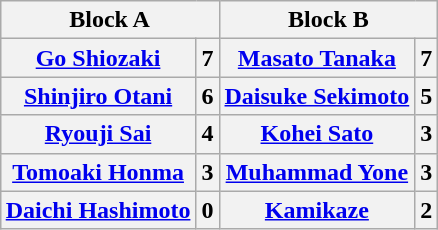<table class="wikitable" style="margin: 1em auto 1em auto">
<tr>
<th colspan="2">Block A</th>
<th colspan="2">Block B</th>
</tr>
<tr>
<th><a href='#'>Go Shiozaki</a></th>
<th>7</th>
<th><a href='#'>Masato Tanaka</a></th>
<th>7</th>
</tr>
<tr>
<th><a href='#'>Shinjiro Otani</a></th>
<th>6</th>
<th><a href='#'>Daisuke Sekimoto</a></th>
<th>5</th>
</tr>
<tr>
<th><a href='#'>Ryouji Sai</a></th>
<th>4</th>
<th><a href='#'>Kohei Sato</a></th>
<th>3</th>
</tr>
<tr>
<th><a href='#'>Tomoaki Honma</a></th>
<th>3</th>
<th><a href='#'>Muhammad Yone</a></th>
<th>3</th>
</tr>
<tr>
<th><a href='#'>Daichi Hashimoto</a></th>
<th>0</th>
<th><a href='#'>Kamikaze</a></th>
<th>2</th>
</tr>
</table>
